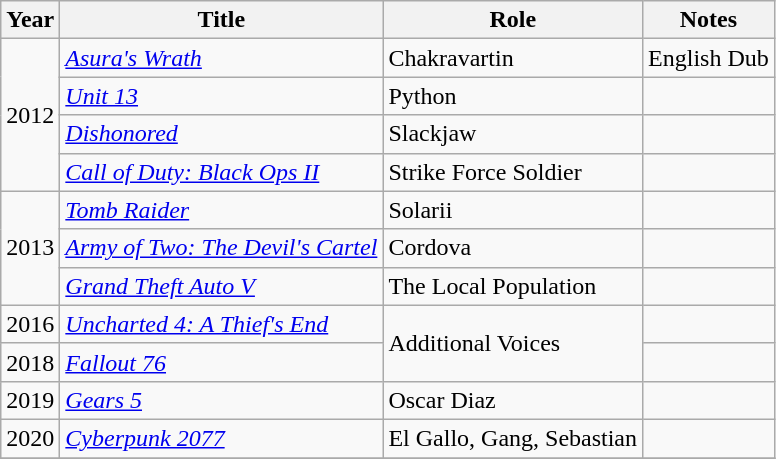<table class="wikitable sortable">
<tr>
<th>Year</th>
<th>Title</th>
<th>Role</th>
<th>Notes</th>
</tr>
<tr>
<td rowspan=4>2012</td>
<td><em><a href='#'>Asura's Wrath</a></em></td>
<td>Chakravartin</td>
<td>English Dub </td>
</tr>
<tr>
<td><em><a href='#'>Unit 13</a></em></td>
<td>Python</td>
<td></td>
</tr>
<tr>
<td><em><a href='#'>Dishonored</a></em></td>
<td>Slackjaw</td>
<td></td>
</tr>
<tr>
<td><em><a href='#'>Call of Duty: Black Ops II</a></em></td>
<td>Strike Force Soldier</td>
<td></td>
</tr>
<tr>
<td rowspan=3>2013</td>
<td><em><a href='#'>Tomb Raider</a></em></td>
<td>Solarii</td>
<td></td>
</tr>
<tr>
<td><em><a href='#'>Army of Two: The Devil's Cartel</a></em></td>
<td>Cordova</td>
<td></td>
</tr>
<tr>
<td><em><a href='#'>Grand Theft Auto V</a></em></td>
<td>The Local Population</td>
<td></td>
</tr>
<tr>
<td>2016</td>
<td><em><a href='#'>Uncharted 4: A Thief's End</a></em></td>
<td rowspan=2>Additional Voices</td>
<td></td>
</tr>
<tr>
<td>2018</td>
<td><em><a href='#'>Fallout 76</a></em></td>
<td></td>
</tr>
<tr>
<td>2019</td>
<td><em><a href='#'>Gears 5</a></em></td>
<td>Oscar Diaz</td>
<td></td>
</tr>
<tr>
<td>2020</td>
<td><em><a href='#'>Cyberpunk 2077</a></em></td>
<td>El Gallo, Gang, Sebastian</td>
<td></td>
</tr>
<tr>
</tr>
</table>
